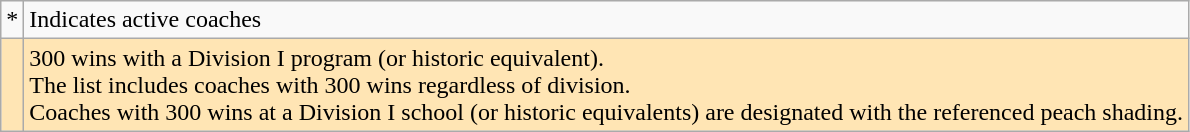<table class="wikitable">
<tr>
<td>*</td>
<td>Indicates active coaches</td>
</tr>
<tr>
<td bgcolor=#FFE5B4></td>
<td bgcolor=#FFE5B4>300 wins with a Division I program (or historic equivalent).<br>The list includes coaches with 300 wins regardless of division.<br> Coaches with 300 wins at a Division I school (or historic equivalents) are designated with the referenced peach shading.</td>
</tr>
</table>
